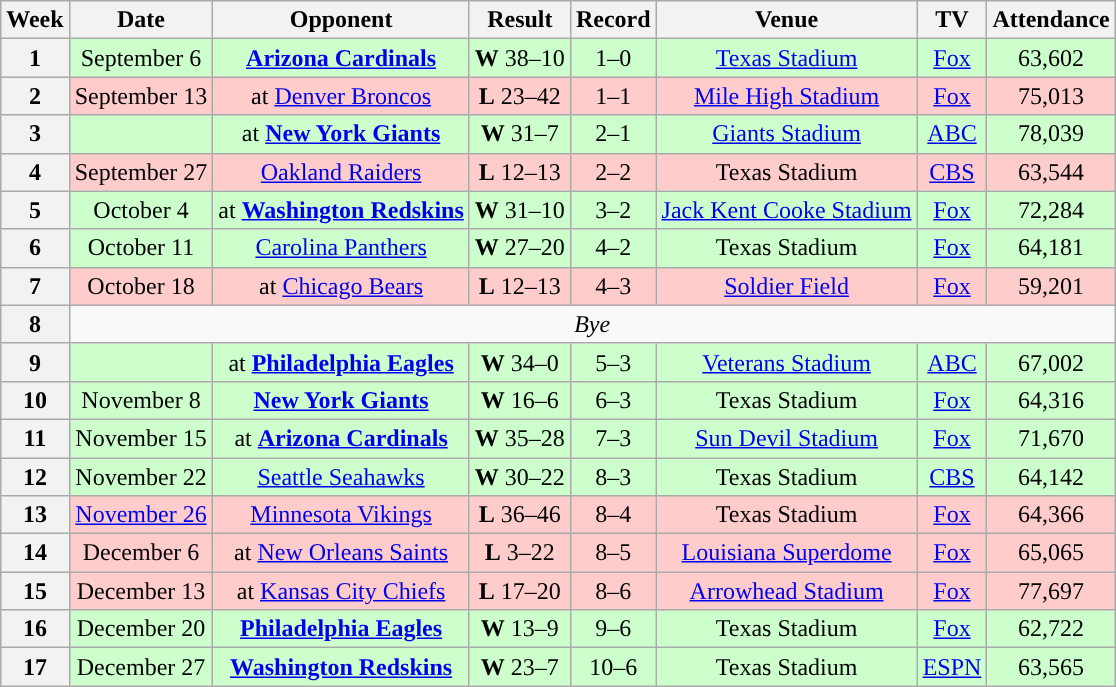<table class="wikitable" style="text-align:center">
<tr>
<th>Week</th>
<th>Date</th>
<th>Opponent</th>
<th>Result</th>
<th>Record</th>
<th>Venue</th>
<th>TV</th>
<th>Attendance</th>
</tr>
<tr style="background:#cfc">
<th>1</th>
<td>September 6</td>
<td><strong><a href='#'>Arizona Cardinals</a></strong></td>
<td><strong>W</strong> 38–10</td>
<td>1–0</td>
<td><a href='#'>Texas Stadium</a></td>
<td><a href='#'>Fox</a></td>
<td>63,602</td>
</tr>
<tr style="background:#fcc">
<th>2</th>
<td>September 13</td>
<td>at <a href='#'>Denver Broncos</a></td>
<td><strong>L</strong> 23–42</td>
<td>1–1</td>
<td><a href='#'>Mile High Stadium</a></td>
<td><a href='#'>Fox</a></td>
<td>75,013</td>
</tr>
<tr style="background:#cfc">
<th>3</th>
<td></td>
<td>at <strong><a href='#'>New York Giants</a></strong></td>
<td><strong>W</strong> 31–7</td>
<td>2–1</td>
<td><a href='#'>Giants Stadium</a></td>
<td><a href='#'>ABC</a></td>
<td>78,039</td>
</tr>
<tr style="background:#fcc">
<th>4</th>
<td>September 27</td>
<td><a href='#'>Oakland Raiders</a></td>
<td><strong>L</strong> 12–13</td>
<td>2–2</td>
<td>Texas Stadium</td>
<td><a href='#'>CBS</a></td>
<td>63,544</td>
</tr>
<tr style="background:#cfc">
<th>5</th>
<td>October 4</td>
<td>at <strong><a href='#'>Washington Redskins</a></strong></td>
<td><strong>W</strong> 31–10</td>
<td>3–2</td>
<td><a href='#'>Jack Kent Cooke Stadium</a></td>
<td><a href='#'>Fox</a></td>
<td>72,284</td>
</tr>
<tr style="background:#cfc">
<th>6</th>
<td>October 11</td>
<td><a href='#'>Carolina Panthers</a></td>
<td><strong>W</strong> 27–20</td>
<td>4–2</td>
<td>Texas Stadium</td>
<td><a href='#'>Fox</a></td>
<td>64,181</td>
</tr>
<tr style="background:#fcc">
<th>7</th>
<td>October 18</td>
<td>at <a href='#'>Chicago Bears</a></td>
<td><strong>L</strong> 12–13</td>
<td>4–3</td>
<td><a href='#'>Soldier Field</a></td>
<td><a href='#'>Fox</a></td>
<td>59,201</td>
</tr>
<tr>
<th>8</th>
<td colspan=7 align="center"><em>Bye</em></td>
</tr>
<tr style="background:#cfc">
<th>9</th>
<td></td>
<td>at <strong><a href='#'>Philadelphia Eagles</a></strong></td>
<td><strong>W</strong> 34–0</td>
<td>5–3</td>
<td><a href='#'>Veterans Stadium</a></td>
<td><a href='#'>ABC</a></td>
<td>67,002</td>
</tr>
<tr style="background:#cfc">
<th>10</th>
<td>November 8</td>
<td><strong><a href='#'>New York Giants</a></strong></td>
<td><strong>W</strong> 16–6</td>
<td>6–3</td>
<td>Texas Stadium</td>
<td><a href='#'>Fox</a></td>
<td>64,316</td>
</tr>
<tr style="background:#cfc">
<th>11</th>
<td>November 15</td>
<td>at <strong><a href='#'>Arizona Cardinals</a></strong></td>
<td><strong>W</strong> 35–28</td>
<td>7–3</td>
<td><a href='#'>Sun Devil Stadium</a></td>
<td><a href='#'>Fox</a></td>
<td>71,670</td>
</tr>
<tr style="background:#cfc">
<th>12</th>
<td>November 22</td>
<td><a href='#'>Seattle Seahawks</a></td>
<td><strong>W</strong> 30–22</td>
<td>8–3</td>
<td>Texas Stadium</td>
<td><a href='#'>CBS</a></td>
<td>64,142</td>
</tr>
<tr style="background:#fcc">
<th>13</th>
<td><a href='#'>November 26</a></td>
<td><a href='#'>Minnesota Vikings</a></td>
<td><strong>L</strong> 36–46</td>
<td>8–4</td>
<td>Texas Stadium</td>
<td><a href='#'>Fox</a></td>
<td>64,366</td>
</tr>
<tr style="background:#fcc">
<th>14</th>
<td>December 6</td>
<td>at <a href='#'>New Orleans Saints</a></td>
<td><strong>L</strong> 3–22</td>
<td>8–5</td>
<td><a href='#'>Louisiana Superdome</a></td>
<td><a href='#'>Fox</a></td>
<td>65,065</td>
</tr>
<tr style="background:#fcc">
<th>15</th>
<td>December 13</td>
<td>at <a href='#'>Kansas City Chiefs</a></td>
<td><strong>L</strong> 17–20</td>
<td>8–6</td>
<td><a href='#'>Arrowhead Stadium</a></td>
<td><a href='#'>Fox</a></td>
<td>77,697</td>
</tr>
<tr style="background:#cfc">
<th>16</th>
<td>December 20</td>
<td><strong><a href='#'>Philadelphia Eagles</a></strong></td>
<td><strong>W</strong> 13–9</td>
<td>9–6</td>
<td>Texas Stadium</td>
<td><a href='#'>Fox</a></td>
<td>62,722</td>
</tr>
<tr style="background:#cfc">
<th>17</th>
<td>December 27</td>
<td><strong><a href='#'>Washington Redskins</a></strong></td>
<td><strong>W</strong> 23–7</td>
<td>10–6</td>
<td>Texas Stadium</td>
<td><a href='#'>ESPN</a></td>
<td>63,565</td>
</tr>
</table>
